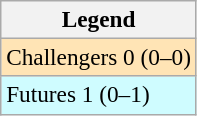<table class=wikitable style=font-size:97%>
<tr>
<th>Legend</th>
</tr>
<tr style="background:moccasin;">
<td>Challengers 0 (0–0)</td>
</tr>
<tr style="background:#cffcff;">
<td>Futures 1 (0–1)</td>
</tr>
</table>
